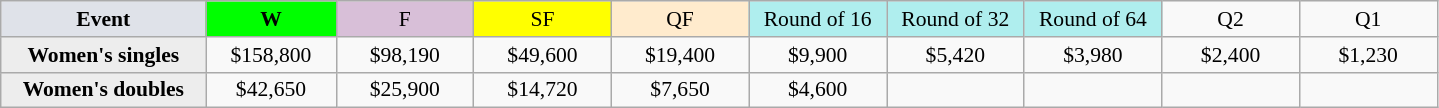<table class=wikitable style=font-size:90%;text-align:center>
<tr>
<td width=130 bgcolor=dfe2e9><strong>Event</strong></td>
<td width=80 bgcolor=lime><strong>W</strong></td>
<td width=85 bgcolor=thistle>F</td>
<td width=85 bgcolor=ffff00>SF</td>
<td width=85 bgcolor=ffebcd>QF</td>
<td width=85 bgcolor=afeeee>Round of 16</td>
<td width=85 bgcolor=afeeee>Round of 32</td>
<td width=85 bgcolor=afeeee>Round of 64</td>
<td width=85>Q2</td>
<td width=85>Q1</td>
</tr>
<tr>
<th style=background:#ededed>Women's singles</th>
<td>$158,800</td>
<td>$98,190</td>
<td>$49,600</td>
<td>$19,400</td>
<td>$9,900</td>
<td>$5,420</td>
<td>$3,980</td>
<td>$2,400</td>
<td>$1,230</td>
</tr>
<tr>
<th style=background:#ededed>Women's doubles</th>
<td>$42,650</td>
<td>$25,900</td>
<td>$14,720</td>
<td>$7,650</td>
<td>$4,600</td>
<td></td>
<td></td>
<td></td>
<td></td>
</tr>
</table>
